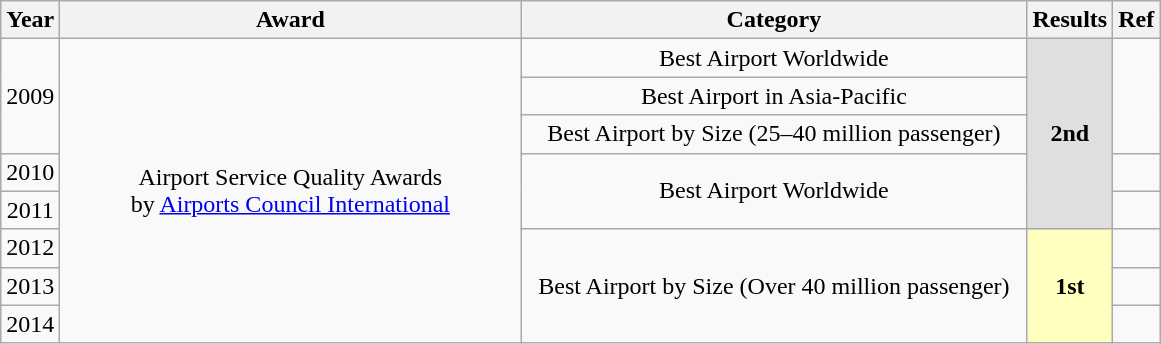<table class="wikitable" style="text-align:center">
<tr>
<th>Year</th>
<th style="width:300px;">Award</th>
<th style="width:330px;">Category</th>
<th>Results</th>
<th>Ref</th>
</tr>
<tr>
<td rowspan=3>2009</td>
<td rowspan=9>Airport Service Quality Awards<br>by <a href='#'>Airports Council International</a></td>
<td>Best Airport Worldwide</td>
<td rowspan="5" style="background:#dfdfdf;"><strong>2nd</strong></td>
<td rowspan=3></td>
</tr>
<tr>
<td>Best Airport in Asia-Pacific</td>
</tr>
<tr>
<td>Best Airport by Size (25–40 million passenger)</td>
</tr>
<tr>
<td>2010</td>
<td rowspan=2>Best Airport Worldwide</td>
<td></td>
</tr>
<tr>
<td>2011</td>
<td></td>
</tr>
<tr>
<td>2012</td>
<td rowspan=3>Best Airport by Size (Over 40 million passenger)</td>
<td rowspan="5" style="background:#ffffbf;"><strong>1st</strong></td>
<td></td>
</tr>
<tr>
<td>2013</td>
<td></td>
</tr>
<tr>
<td>2014</td>
<td rowspan=3></td>
</tr>
</table>
